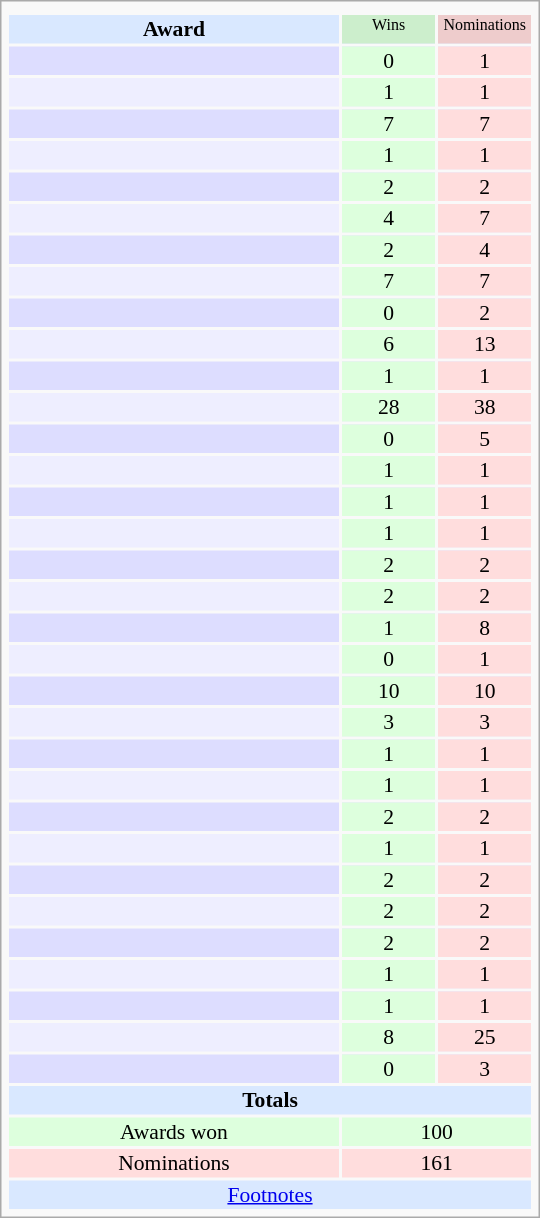<table class="infobox" style="width: 25em; text-align: left; font-size: 90%; vertical-align: middle;">
<tr>
<td colspan="3" style="text-align:center;"></td>
</tr>
<tr style="background:#d9e8ff; text-align:center;">
<th style="vertical-align: middle;">Award</th>
<td style="background:#cec; font-size:8pt; width:60px;">Wins</td>
<td style="background:#ecc; font-size:8pt; width:60px;">Nominations</td>
</tr>
<tr style="background:#ddf;">
<td style="text-align:center;"><br></td>
<td style="text-align:center; background:#dfd; vertical-align:middle;">0</td>
<td style="text-align:center; background:#fdd; vertical-align:middle;">1</td>
</tr>
<tr style="background:#eef;">
<td style="text-align:center;"><br></td>
<td style="text-align:center; background:#dfd; vertical-align:middle;">1</td>
<td style="text-align:center; background:#fdd; vertical-align:middle;">1</td>
</tr>
<tr style="background:#ddf;">
<td style="text-align:center;"><br></td>
<td style="text-align:center; background:#dfd; vertical-align:middle;">7</td>
<td style="text-align:center; background:#fdd; vertical-align:middle;">7</td>
</tr>
<tr style="background:#eef;">
<td style="text-align:center;"><br></td>
<td style="text-align:center; background:#dfd; vertical-align:middle;">1</td>
<td style="text-align:center; background:#fdd; vertical-align:middle;">1</td>
</tr>
<tr style="background:#ddf;">
<td style="text-align:center;"><br></td>
<td style="text-align:center; background:#dfd; vertical-align:middle;">2</td>
<td style="text-align:center; background:#fdd; vertical-align:middle;">2</td>
</tr>
<tr style="background:#eef;">
<td style="text-align:center;"><br></td>
<td style="text-align:center; background:#dfd; vertical-align:middle;">4</td>
<td style="text-align:center; background:#fdd; vertical-align:middle;">7</td>
</tr>
<tr style="background:#ddf;">
<td style="text-align:center;"><br></td>
<td style="text-align:center; background:#dfd; vertical-align:middle;">2</td>
<td style="text-align:center; background:#fdd; vertical-align:middle;">4</td>
</tr>
<tr style="background:#eef;">
<td style="text-align:center;"><br></td>
<td style="text-align:center; background:#dfd; vertical-align:middle;">7</td>
<td style="text-align:center; background:#fdd; vertical-align:middle;">7</td>
</tr>
<tr style="background:#ddf;">
<td style="text-align:center;"><br></td>
<td style="text-align:center; background:#dfd; vertical-align:middle;">0</td>
<td style="text-align:center; background:#fdd; vertical-align:middle;">2</td>
</tr>
<tr style="background:#eef;">
<td style="text-align:center;"><br></td>
<td style="text-align:center; background:#dfd; vertical-align:middle;">6</td>
<td style="text-align:center; background:#fdd; vertical-align:middle;">13</td>
</tr>
<tr style="background:#ddf;">
<td style="text-align:center;"><br></td>
<td style="text-align:center; background:#dfd; vertical-align:middle;">1</td>
<td style="text-align:center; background:#fdd; vertical-align:middle;">1</td>
</tr>
<tr style="background:#eef;">
<td style="text-align:center;"><br></td>
<td style="text-align:center; background:#dfd; vertical-align:middle;">28</td>
<td style="text-align:center; background:#fdd; vertical-align:middle;">38</td>
</tr>
<tr style="background:#ddf;">
<td style="text-align:center;"><br></td>
<td style="text-align:center; background:#dfd; vertical-align:middle;">0</td>
<td style="text-align:center; background:#fdd; vertical-align:middle;">5</td>
</tr>
<tr style="background:#eef;">
<td style="text-align:center;"><br></td>
<td style="text-align:center; background:#dfd; vertical-align:middle;">1</td>
<td style="text-align:center; background:#fdd; vertical-align:middle;">1</td>
</tr>
<tr style="background:#ddf;">
<td style="text-align:center;"><br></td>
<td style="text-align:center; background:#dfd; vertical-align:middle;">1</td>
<td style="text-align:center; background:#fdd; vertical-align:middle;">1</td>
</tr>
<tr style="background:#eef;">
<td style="text-align:center;"><br></td>
<td style="text-align:center; background:#dfd; vertical-align:middle;">1</td>
<td style="text-align:center; background:#fdd; vertical-align:middle;">1</td>
</tr>
<tr style="background:#ddf;">
<td style="text-align:center;"><br></td>
<td style="text-align:center; background:#dfd; vertical-align:middle;">2</td>
<td style="text-align:center; background:#fdd; vertical-align:middle;">2</td>
</tr>
<tr style="background:#eef;">
<td style="text-align:center;"><br></td>
<td style="text-align:center; background:#dfd; vertical-align:middle;">2</td>
<td style="text-align:center; background:#fdd; vertical-align:middle;">2</td>
</tr>
<tr style="background:#ddf;">
<td style="text-align:center;"><br></td>
<td style="text-align:center; background:#dfd; vertical-align:middle;">1</td>
<td style="text-align:center; background:#fdd; vertical-align:middle;">8</td>
</tr>
<tr style="background:#eef;">
<td style="text-align:center;"><br></td>
<td style="text-align:center; background:#dfd; vertical-align:middle;">0</td>
<td style="text-align:center; background:#fdd; vertical-align:middle;">1</td>
</tr>
<tr style="background:#ddf;">
<td style="text-align:center;"><br></td>
<td style="text-align:center; background:#dfd; vertical-align:middle;">10</td>
<td style="text-align:center; background:#fdd; vertical-align:middle;">10</td>
</tr>
<tr style="background:#eef;">
<td style="text-align:center;"><br></td>
<td style="text-align:center; background:#dfd; vertical-align:middle;">3</td>
<td style="text-align:center; background:#fdd; vertical-align:middle;">3</td>
</tr>
<tr style="background:#ddf;">
<td style="text-align:center;"><br></td>
<td style="text-align:center; background:#dfd; vertical-align:middle;">1</td>
<td style="text-align:center; background:#fdd; vertical-align:middle;">1</td>
</tr>
<tr style="background:#eef;">
<td style="text-align:center;"><br></td>
<td style="text-align:center; background:#dfd; vertical-align:middle;">1</td>
<td style="text-align:center; background:#fdd; vertical-align:middle;">1</td>
</tr>
<tr style="background:#ddf;">
<td style="text-align:center;"><br></td>
<td style="text-align:center; background:#dfd; vertical-align:middle;">2</td>
<td style="text-align:center; background:#fdd; vertical-align:middle;">2</td>
</tr>
<tr style="background:#eef;">
<td style="text-align:center;"><br></td>
<td style="text-align:center; background:#dfd; vertical-align:middle;">1</td>
<td style="text-align:center; background:#fdd; vertical-align:middle;">1</td>
</tr>
<tr style="background:#ddf;">
<td style="text-align:center;"><br></td>
<td style="text-align:center; background:#dfd; vertical-align:middle;">2</td>
<td style="text-align:center; background:#fdd; vertical-align:middle;">2</td>
</tr>
<tr style="background:#eef;">
<td style="text-align:center;"><br></td>
<td style="text-align:center; background:#dfd; vertical-align:middle;">2</td>
<td style="text-align:center; background:#fdd; vertical-align:middle;">2</td>
</tr>
<tr style="background:#ddf;">
<td style="text-align:center;"><br></td>
<td style="text-align:center; background:#dfd; vertical-align:middle;">2</td>
<td style="text-align:center; background:#fdd; vertical-align:middle;">2</td>
</tr>
<tr style="background:#eef;">
<td style="text-align:center;"><br></td>
<td style="text-align:center; background:#dfd; vertical-align:middle;">1</td>
<td style="text-align:center; background:#fdd; vertical-align:middle;">1</td>
</tr>
<tr style="background:#ddf;">
<td style="text-align:center;"><br></td>
<td style="text-align:center; background:#dfd; vertical-align:middle;">1</td>
<td style="text-align:center; background:#fdd; vertical-align:middle;">1</td>
</tr>
<tr style="background:#eef;">
<td style="text-align:center;"><br></td>
<td style="text-align:center; background:#dfd; vertical-align:middle;">8</td>
<td style="text-align:center; background:#fdd; vertical-align:middle;">25</td>
</tr>
<tr style="background:#ddf;">
<td style="text-align:center;"><br></td>
<td style="text-align:center; background:#dfd; vertical-align:middle;">0</td>
<td style="text-align:center; background:#fdd; vertical-align:middle;">3</td>
</tr>
<tr style="background:#d9e8ff;">
<td colspan="3" style="text-align:center;"><strong>Totals</strong></td>
</tr>
<tr style="background:#dfd; text-align:center;">
<td>Awards won</td>
<td colspan="2"  style="text-size:0.9em; vertical-align:middle; width:50px;">100</td>
</tr>
<tr style="background:#fdd; text-align:center;">
<td>Nominations</td>
<td colspan="2"  style="text-size:0.9em; vertical-align:middle; width:50px;">161</td>
</tr>
<tr style="background:#d9e8ff;">
<td colspan="3" style="text-align:center;"><a href='#'>Footnotes</a></td>
</tr>
</table>
